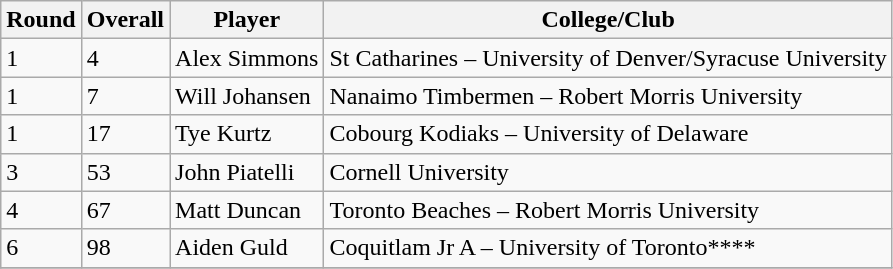<table class="wikitable">
<tr>
<th>Round</th>
<th>Overall</th>
<th>Player</th>
<th>College/Club</th>
</tr>
<tr>
<td>1</td>
<td>4</td>
<td>Alex Simmons</td>
<td>St Catharines – University of Denver/Syracuse University</td>
</tr>
<tr>
<td>1</td>
<td>7</td>
<td>Will Johansen</td>
<td>Nanaimo Timbermen – Robert Morris University</td>
</tr>
<tr>
<td>1</td>
<td>17</td>
<td>Tye Kurtz</td>
<td>Cobourg Kodiaks – University of Delaware</td>
</tr>
<tr>
<td>3</td>
<td>53</td>
<td>John Piatelli</td>
<td>Cornell University</td>
</tr>
<tr>
<td>4</td>
<td>67</td>
<td>Matt Duncan</td>
<td>Toronto Beaches – Robert Morris University</td>
</tr>
<tr>
<td>6</td>
<td>98</td>
<td>Aiden Guld</td>
<td>Coquitlam Jr A – University of Toronto****</td>
</tr>
<tr>
</tr>
</table>
